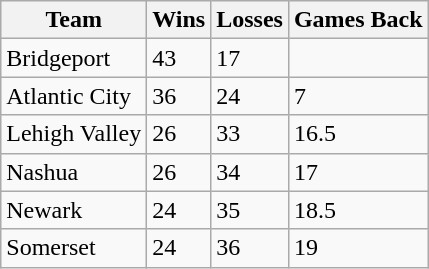<table class="wikitable">
<tr>
<th>Team</th>
<th>Wins</th>
<th>Losses</th>
<th>Games Back</th>
</tr>
<tr>
<td>Bridgeport</td>
<td>43</td>
<td>17</td>
<td></td>
</tr>
<tr>
<td>Atlantic City</td>
<td>36</td>
<td>24</td>
<td>7</td>
</tr>
<tr>
<td>Lehigh Valley</td>
<td>26</td>
<td>33</td>
<td>16.5</td>
</tr>
<tr>
<td>Nashua</td>
<td>26</td>
<td>34</td>
<td>17</td>
</tr>
<tr>
<td>Newark</td>
<td>24</td>
<td>35</td>
<td>18.5</td>
</tr>
<tr>
<td>Somerset</td>
<td>24</td>
<td>36</td>
<td>19</td>
</tr>
</table>
